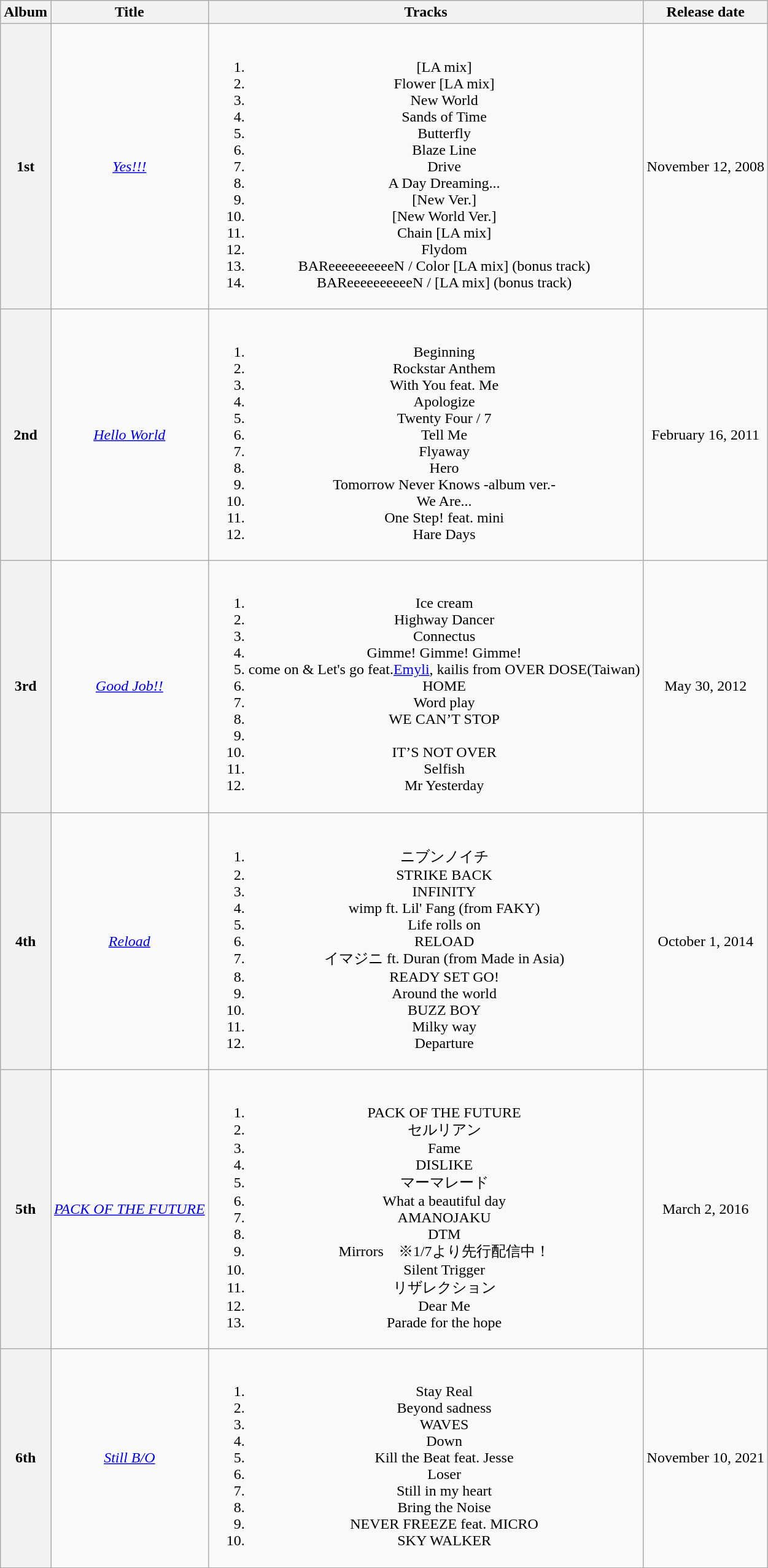<table class="wikitable" style="text-align: center">
<tr>
<th>Album</th>
<th>Title</th>
<th>Tracks</th>
<th>Release date</th>
</tr>
<tr>
<th>1st</th>
<td><em><a href='#'>Yes!!!</a></em></td>
<td><br><ol><li> [LA mix]</li><li>Flower [LA mix]</li><li>New World</li><li>Sands of Time</li><li>Butterfly</li><li>Blaze Line</li><li>Drive</li><li>A Day Dreaming...</li><li> [New Ver.]</li><li> [New World Ver.]</li><li>Chain [LA mix]</li><li>Flydom</li><li>BAReeeeeeeeeeN / Color [LA mix] (bonus track)</li><li>BAReeeeeeeeeeN /  [LA mix] (bonus track)</li></ol></td>
<td>November 12, 2008</td>
</tr>
<tr>
<th>2nd</th>
<td><em><a href='#'>Hello World</a></em></td>
<td><br><ol><li>Beginning</li><li>Rockstar Anthem</li><li>With You feat. Me</li><li>Apologize</li><li>Twenty Four / 7</li><li>Tell Me</li><li>Flyaway</li><li>Hero</li><li>Tomorrow Never Knows -album ver.-</li><li>We Are...</li><li>One Step! feat. mini</li><li>Hare Days</li></ol></td>
<td>February 16, 2011</td>
</tr>
<tr>
<th>3rd</th>
<td><em><a href='#'>Good Job!!</a></em></td>
<td><br><ol><li>Ice cream</li><li>Highway Dancer</li><li>Connectus</li><li>Gimme! Gimme! Gimme!</li><li>come on & Let's go feat.<a href='#'>Emyli</a>, kailis from OVER DOSE(Taiwan)</li><li>HOME</li><li>Word play</li><li>WE CAN’T STOP</li><li></li><li>IT’S NOT OVER</li><li>Selfish</li><li>Mr Yesterday</li></ol></td>
<td>May 30, 2012</td>
</tr>
<tr>
<th>4th</th>
<td><em><a href='#'>Reload</a></em></td>
<td><br><ol><li>ニブンノイチ</li><li>STRIKE BACK</li><li>INFINITY</li><li>wimp ft. Lil' Fang (from FAKY)</li><li>Life rolls on</li><li>RELOAD</li><li>イマジニ ft. Duran (from Made in Asia)</li><li>READY SET GO!</li><li>Around the world</li><li>BUZZ BOY</li><li>Milky way</li><li>Departure</li></ol></td>
<td>October 1, 2014</td>
</tr>
<tr>
<th>5th</th>
<td><em><a href='#'>PACK OF THE FUTURE</a></em></td>
<td><br><ol><li>PACK OF THE FUTURE</li><li>セルリアン</li><li>Fame</li><li>DISLIKE</li><li>マーマレード</li><li>What a beautiful day</li><li>AMANOJAKU</li><li>DTM</li><li>Mirrors　※1/7より先行配信中！</li><li>Silent Trigger</li><li>リザレクション</li><li>Dear Me</li><li>Parade for the hope</li></ol></td>
<td>March 2, 2016</td>
</tr>
<tr>
<th>6th</th>
<td><em><a href='#'>Still B/O</a></em></td>
<td><br><ol><li>Stay Real</li><li>Beyond sadness</li><li>WAVES</li><li>Down</li><li>Kill the Beat feat. Jesse</li><li>Loser</li><li>Still in my heart</li><li>Bring the Noise</li><li>NEVER FREEZE feat. MICRO</li><li>SKY WALKER</li></ol></td>
<td>November 10, 2021</td>
</tr>
</table>
